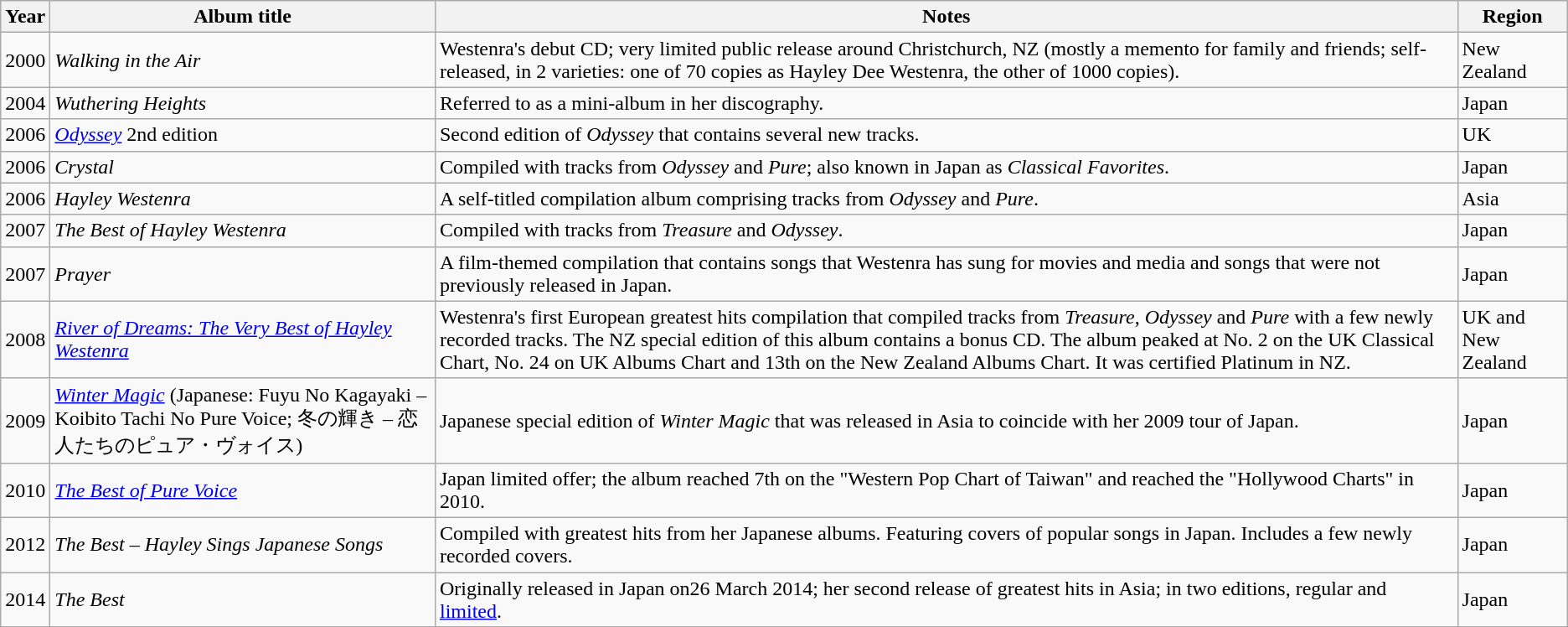<table class="wikitable">
<tr>
<th>Year</th>
<th>Album title</th>
<th>Notes</th>
<th>Region</th>
</tr>
<tr>
<td>2000</td>
<td><em>Walking in the Air</em></td>
<td>Westenra's debut CD; very limited public release around Christchurch, NZ (mostly a memento for family and friends; self-released, in 2 varieties: one of 70 copies as Hayley Dee Westenra, the other of 1000 copies).</td>
<td>New Zealand</td>
</tr>
<tr>
<td>2004</td>
<td><em>Wuthering Heights</em></td>
<td>Referred to as a mini-album in her discography.</td>
<td>Japan</td>
</tr>
<tr>
<td>2006</td>
<td><em><a href='#'>Odyssey</a></em> 2nd edition</td>
<td>Second edition of <em>Odyssey</em> that contains several new tracks.</td>
<td>UK</td>
</tr>
<tr>
<td>2006</td>
<td><em>Crystal</em></td>
<td>Compiled with tracks from <em>Odyssey</em> and <em>Pure</em>; also known in Japan as <em>Classical Favorites</em>.</td>
<td>Japan</td>
</tr>
<tr>
<td>2006</td>
<td><em>Hayley Westenra</em></td>
<td>A self-titled compilation album comprising tracks from <em>Odyssey</em> and <em>Pure</em>.</td>
<td>Asia</td>
</tr>
<tr>
<td>2007</td>
<td><em>The Best of Hayley Westenra</em></td>
<td>Compiled with tracks from <em>Treasure</em> and <em>Odyssey</em>.</td>
<td>Japan</td>
</tr>
<tr>
<td>2007</td>
<td><em>Prayer</em></td>
<td>A film-themed compilation that contains songs that Westenra has sung for movies and media and songs that were not previously released in Japan.</td>
<td>Japan</td>
</tr>
<tr>
<td>2008</td>
<td><em><a href='#'>River of Dreams: The Very Best of Hayley Westenra</a></em></td>
<td>Westenra's first European greatest hits compilation that compiled tracks from <em>Treasure</em>, <em>Odyssey</em> and <em>Pure</em> with a few newly recorded tracks. The NZ special edition of this album contains a bonus CD. The album peaked at No. 2 on the UK Classical Chart, No. 24 on UK Albums Chart and 13th on the New Zealand Albums Chart. It was certified Platinum in NZ.</td>
<td>UK and New Zealand</td>
</tr>
<tr>
<td>2009</td>
<td><em><a href='#'>Winter Magic</a></em> (Japanese: Fuyu No Kagayaki – Koibito Tachi No Pure Voice; 冬の輝き – 恋人たちのピュア・ヴォイス)</td>
<td>Japanese special edition of <em>Winter Magic</em> that was released in Asia to coincide with her 2009 tour of Japan.</td>
<td>Japan</td>
</tr>
<tr>
<td>2010</td>
<td><em><a href='#'>The Best of Pure Voice</a></em></td>
<td>Japan limited offer; the album reached 7th on the "Western Pop Chart of Taiwan" and reached the "Hollywood Charts" in 2010.</td>
<td>Japan</td>
</tr>
<tr>
<td>2012</td>
<td><em>The Best – Hayley Sings Japanese Songs</em></td>
<td>Compiled with greatest hits from her Japanese albums. Featuring covers of popular songs in Japan. Includes a few newly recorded covers.</td>
<td>Japan</td>
</tr>
<tr>
<td>2014</td>
<td><em>The Best</em></td>
<td>Originally released in Japan on26 March 2014; her second release of greatest hits in Asia; in two editions, regular and <a href='#'>limited</a>.</td>
<td>Japan</td>
</tr>
</table>
